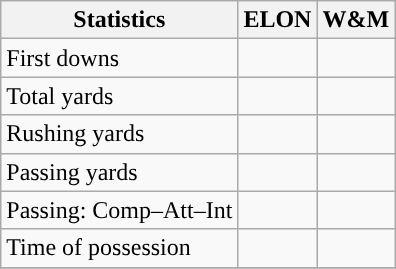<table class="wikitable" style="float: left;">
<tr>
<th>Statistics</th>
<th>ELON</th>
<th>W&M</th>
</tr>
<tr>
<td>First downs</td>
<td></td>
<td></td>
</tr>
<tr>
<td>Total yards</td>
<td></td>
<td></td>
</tr>
<tr>
<td>Rushing yards</td>
<td></td>
<td></td>
</tr>
<tr>
<td>Passing yards</td>
<td></td>
<td></td>
</tr>
<tr>
<td>Passing: Comp–Att–Int</td>
<td></td>
<td></td>
</tr>
<tr>
<td>Time of possession</td>
<td></td>
<td></td>
</tr>
<tr>
</tr>
</table>
